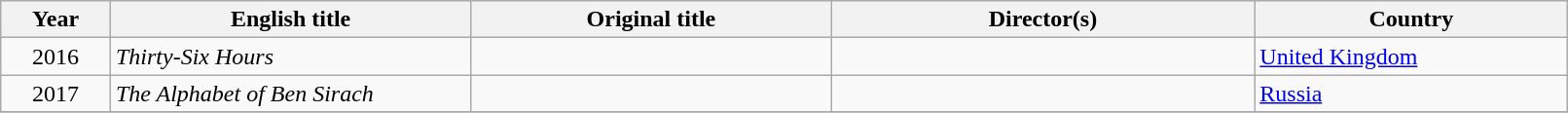<table class="sortable wikitable" width="85%" cellpadding="5">
<tr>
<th width="7%">Year</th>
<th width="23%">English title</th>
<th width="23%">Original title</th>
<th width="27%">Director(s)</th>
<th width="20%">Country</th>
</tr>
<tr>
<td style="text-align:center;">2016</td>
<td><em>Thirty-Six Hours</em> </td>
<td></td>
<td></td>
<td><a href='#'>United Kingdom</a></td>
</tr>
<tr>
<td style="text-align:center;">2017</td>
<td><em>The Alphabet of Ben Sirach</em> </td>
<td></td>
<td></td>
<td><a href='#'>Russia</a></td>
</tr>
<tr>
</tr>
</table>
